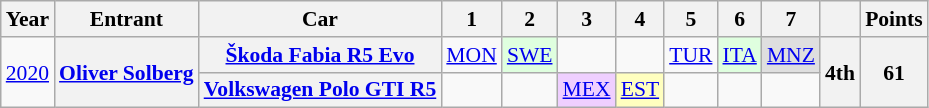<table class="wikitable" style="text-align:center; font-size:90%">
<tr>
<th>Year</th>
<th>Entrant</th>
<th>Car</th>
<th>1</th>
<th>2</th>
<th>3</th>
<th>4</th>
<th>5</th>
<th>6</th>
<th>7</th>
<th></th>
<th>Points</th>
</tr>
<tr>
<td rowspan="2"><a href='#'>2020</a></td>
<th rowspan="2"><a href='#'>Oliver Solberg</a></th>
<th><a href='#'>Škoda Fabia R5 Evo</a></th>
<td><a href='#'>MON</a></td>
<td style="background:#DFFFDF;"><a href='#'>SWE</a><br></td>
<td></td>
<td></td>
<td><a href='#'>TUR</a></td>
<td style="background:#DFFFDF;"><a href='#'>ITA</a><br></td>
<td style="background:#DFDFDF;"><a href='#'>MNZ</a><br></td>
<th rowspan="2">4th</th>
<th rowspan="2">61</th>
</tr>
<tr>
<th><a href='#'>Volkswagen Polo GTI R5</a></th>
<td></td>
<td></td>
<td style="background:#efcfff"><a href='#'>MEX</a><br></td>
<td style="background:#ffffbf"><a href='#'>EST</a><br></td>
<td></td>
<td></td>
<td></td>
</tr>
</table>
